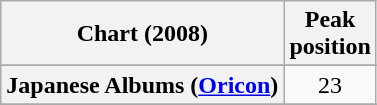<table class="wikitable sortable plainrowheaders" style="text-align:center">
<tr>
<th scope="col">Chart (2008)</th>
<th scope="col">Peak<br>position</th>
</tr>
<tr>
</tr>
<tr>
</tr>
<tr>
</tr>
<tr>
</tr>
<tr>
</tr>
<tr>
</tr>
<tr>
</tr>
<tr>
</tr>
<tr>
</tr>
<tr>
</tr>
<tr>
<th scope="row">Japanese Albums (<a href='#'>Oricon</a>)</th>
<td>23</td>
</tr>
<tr>
</tr>
<tr>
</tr>
<tr>
</tr>
<tr>
</tr>
<tr>
</tr>
<tr>
</tr>
</table>
